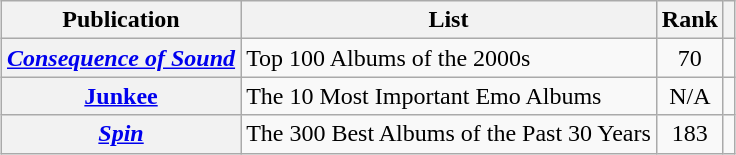<table class="wikitable mw-collapsible sortable plainrowheaders" style="margin-left: auto; margin-right: auto; border: none;">
<tr>
<th scope="col">Publication</th>
<th scope="col" class="unsortable">List</th>
<th scope="col" data-sort-type="number">Rank</th>
<th scope="col" class="unsortable"></th>
</tr>
<tr>
<th scope="row"><em><a href='#'>Consequence of Sound</a></em></th>
<td>Top 100 Albums of the 2000s</td>
<td style="text-align:center;">70</td>
<td></td>
</tr>
<tr>
<th scope="row"><a href='#'>Junkee</a></th>
<td>The 10 Most Important Emo Albums</td>
<td style="text-align:center;">N/A</td>
<td></td>
</tr>
<tr>
<th scope="row"><em><a href='#'>Spin</a></em></th>
<td>The 300 Best Albums of the Past 30 Years</td>
<td style="text-align:center;">183</td>
<td></td>
</tr>
</table>
